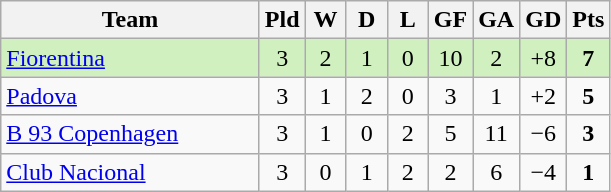<table class=wikitable style="text-align:center">
<tr>
<th width=165>Team</th>
<th width=20>Pld</th>
<th width=20>W</th>
<th width=20>D</th>
<th width=20>L</th>
<th width=20>GF</th>
<th width=20>GA</th>
<th width=20>GD</th>
<th width=20>Pts</th>
</tr>
<tr bgcolor=#d0f0c0>
<td style="text-align:left"> <a href='#'>Fiorentina</a></td>
<td>3</td>
<td>2</td>
<td>1</td>
<td>0</td>
<td>10</td>
<td>2</td>
<td>+8</td>
<td><strong>7</strong></td>
</tr>
<tr>
<td style="text-align:left"> <a href='#'>Padova</a></td>
<td>3</td>
<td>1</td>
<td>2</td>
<td>0</td>
<td>3</td>
<td>1</td>
<td>+2</td>
<td><strong>5</strong></td>
</tr>
<tr>
<td style="text-align:left"> <a href='#'>B 93 Copenhagen</a></td>
<td>3</td>
<td>1</td>
<td>0</td>
<td>2</td>
<td>5</td>
<td>11</td>
<td>−6</td>
<td><strong>3</strong></td>
</tr>
<tr>
<td style="text-align:left"> <a href='#'>Club Nacional</a></td>
<td>3</td>
<td>0</td>
<td>1</td>
<td>2</td>
<td>2</td>
<td>6</td>
<td>−4</td>
<td><strong>1</strong></td>
</tr>
</table>
